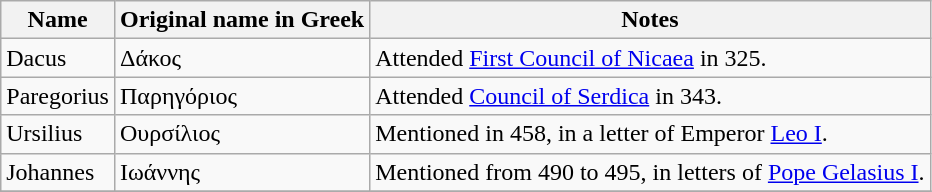<table class="wikitable sortable" width="auto">
<tr>
<th>Name</th>
<th>Original name in Greek</th>
<th>Notes</th>
</tr>
<tr>
<td>Dacus</td>
<td>Δάκος</td>
<td>Attended <a href='#'>First Council of Nicaea</a> in 325.</td>
</tr>
<tr>
<td>Paregorius</td>
<td>Παρηγόριος</td>
<td>Attended <a href='#'>Council of Serdica</a> in 343.</td>
</tr>
<tr>
<td>Ursilius</td>
<td>Ουρσίλιος</td>
<td>Mentioned in 458, in a letter of Emperor <a href='#'>Leo I</a>.</td>
</tr>
<tr>
<td>Johannes</td>
<td>Ιωάννης</td>
<td>Mentioned from 490 to 495, in letters of <a href='#'>Pope Gelasius I</a>.</td>
</tr>
<tr>
</tr>
</table>
